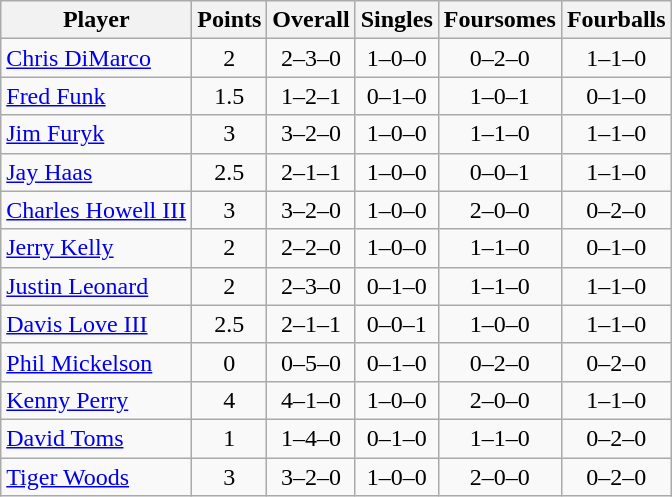<table class="wikitable sortable" style="text-align:center">
<tr>
<th>Player</th>
<th>Points</th>
<th>Overall</th>
<th>Singles</th>
<th>Foursomes</th>
<th>Fourballs</th>
</tr>
<tr>
<td align=left><a href='#'>Chris DiMarco</a></td>
<td>2</td>
<td>2–3–0</td>
<td>1–0–0</td>
<td>0–2–0</td>
<td>1–1–0</td>
</tr>
<tr>
<td align=left><a href='#'>Fred Funk</a></td>
<td>1.5</td>
<td>1–2–1</td>
<td>0–1–0</td>
<td>1–0–1</td>
<td>0–1–0</td>
</tr>
<tr>
<td align=left><a href='#'>Jim Furyk</a></td>
<td>3</td>
<td>3–2–0</td>
<td>1–0–0</td>
<td>1–1–0</td>
<td>1–1–0</td>
</tr>
<tr>
<td align=left><a href='#'>Jay Haas</a></td>
<td>2.5</td>
<td>2–1–1</td>
<td>1–0–0</td>
<td>0–0–1</td>
<td>1–1–0</td>
</tr>
<tr>
<td align=left><a href='#'>Charles Howell III</a></td>
<td>3</td>
<td>3–2–0</td>
<td>1–0–0</td>
<td>2–0–0</td>
<td>0–2–0</td>
</tr>
<tr>
<td align=left><a href='#'>Jerry Kelly</a></td>
<td>2</td>
<td>2–2–0</td>
<td>1–0–0</td>
<td>1–1–0</td>
<td>0–1–0</td>
</tr>
<tr>
<td align=left><a href='#'>Justin Leonard</a></td>
<td>2</td>
<td>2–3–0</td>
<td>0–1–0</td>
<td>1–1–0</td>
<td>1–1–0</td>
</tr>
<tr>
<td align=left><a href='#'>Davis Love III</a></td>
<td>2.5</td>
<td>2–1–1</td>
<td>0–0–1</td>
<td>1–0–0</td>
<td>1–1–0</td>
</tr>
<tr>
<td align=left><a href='#'>Phil Mickelson</a></td>
<td>0</td>
<td>0–5–0</td>
<td>0–1–0</td>
<td>0–2–0</td>
<td>0–2–0</td>
</tr>
<tr>
<td align=left><a href='#'>Kenny Perry</a></td>
<td>4</td>
<td>4–1–0</td>
<td>1–0–0</td>
<td>2–0–0</td>
<td>1–1–0</td>
</tr>
<tr>
<td align=left><a href='#'>David Toms</a></td>
<td>1</td>
<td>1–4–0</td>
<td>0–1–0</td>
<td>1–1–0</td>
<td>0–2–0</td>
</tr>
<tr>
<td align=left><a href='#'>Tiger Woods</a></td>
<td>3</td>
<td>3–2–0</td>
<td>1–0–0</td>
<td>2–0–0</td>
<td>0–2–0</td>
</tr>
</table>
